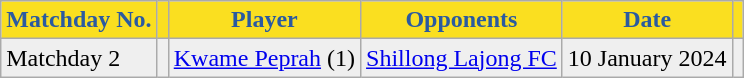<table class="wikitable" style="text-align:left">
<tr>
<th style="background:#FADF20; color:#2A5AA1; text-align:center;">Matchday No.</th>
<th style="background:#FADF20; color:#2A5AA1; text-align:center;"></th>
<th style="background:#FADF20; color:#2A5AA1; text-align:center;">Player</th>
<th style="background:#FADF20; color:#2A5AA1; text-align:center;">Opponents</th>
<th style="background:#FADF20; color:#2A5AA1; text-align:center;">Date</th>
<th style="background:#FADF20; color:#2A5AA1; text-align:center;"></th>
</tr>
<tr bgcolor="#EFEFEF">
<td>Matchday 2</td>
<td></td>
<td><a href='#'>Kwame Peprah</a> (1)</td>
<td><a href='#'>Shillong Lajong FC</a></td>
<td>10 January 2024</td>
<td></td>
</tr>
</table>
